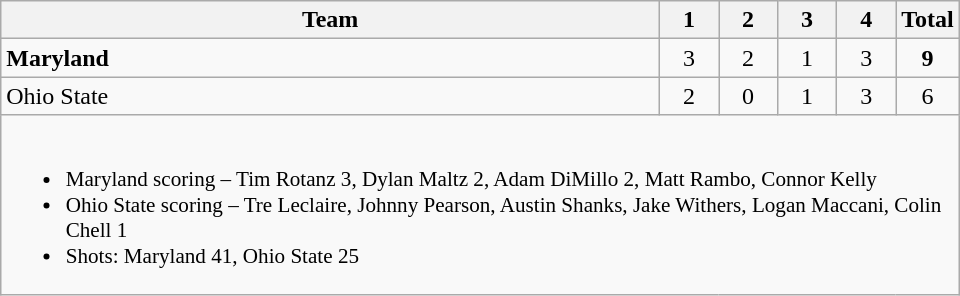<table class="wikitable" style="text-align:center; max-width:40em">
<tr>
<th>Team</th>
<th style="width:2em">1</th>
<th style="width:2em">2</th>
<th style="width:2em">3</th>
<th style="width:2em">4</th>
<th style="width:2em">Total</th>
</tr>
<tr>
<td style="text-align:left"><strong>Maryland</strong></td>
<td>3</td>
<td>2</td>
<td>1</td>
<td>3</td>
<td><strong>9</strong></td>
</tr>
<tr>
<td style="text-align:left">Ohio State</td>
<td>2</td>
<td>0</td>
<td>1</td>
<td>3</td>
<td>6</td>
</tr>
<tr>
<td colspan=6 style="text-align:left; font-size:88%;"><br><ul><li>Maryland scoring – Tim Rotanz 3, Dylan Maltz 2, Adam DiMillo 2, Matt Rambo, Connor Kelly</li><li>Ohio State scoring – Tre Leclaire, Johnny Pearson, Austin Shanks, Jake Withers, Logan Maccani, Colin Chell 1</li><li>Shots: Maryland 41, Ohio State 25</li></ul></td>
</tr>
</table>
